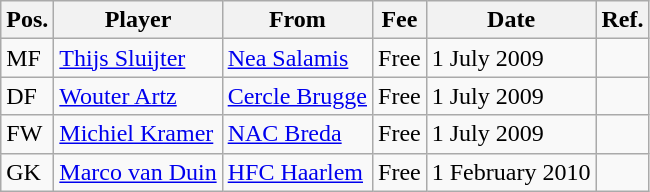<table class="wikitable">
<tr>
<th>Pos.</th>
<th>Player</th>
<th>From</th>
<th>Fee</th>
<th>Date</th>
<th>Ref.</th>
</tr>
<tr>
<td>MF</td>
<td> <a href='#'>Thijs Sluijter</a></td>
<td> <a href='#'>Nea Salamis</a></td>
<td>Free</td>
<td>1 July 2009</td>
<td></td>
</tr>
<tr>
<td>DF</td>
<td> <a href='#'>Wouter Artz</a></td>
<td> <a href='#'>Cercle Brugge</a></td>
<td>Free</td>
<td>1 July 2009</td>
<td></td>
</tr>
<tr>
<td>FW</td>
<td> <a href='#'>Michiel Kramer</a></td>
<td> <a href='#'>NAC Breda</a></td>
<td>Free</td>
<td>1 July 2009</td>
<td></td>
</tr>
<tr>
<td>GK</td>
<td> <a href='#'>Marco van Duin</a></td>
<td> <a href='#'>HFC Haarlem</a></td>
<td>Free</td>
<td>1 February 2010</td>
<td></td>
</tr>
</table>
